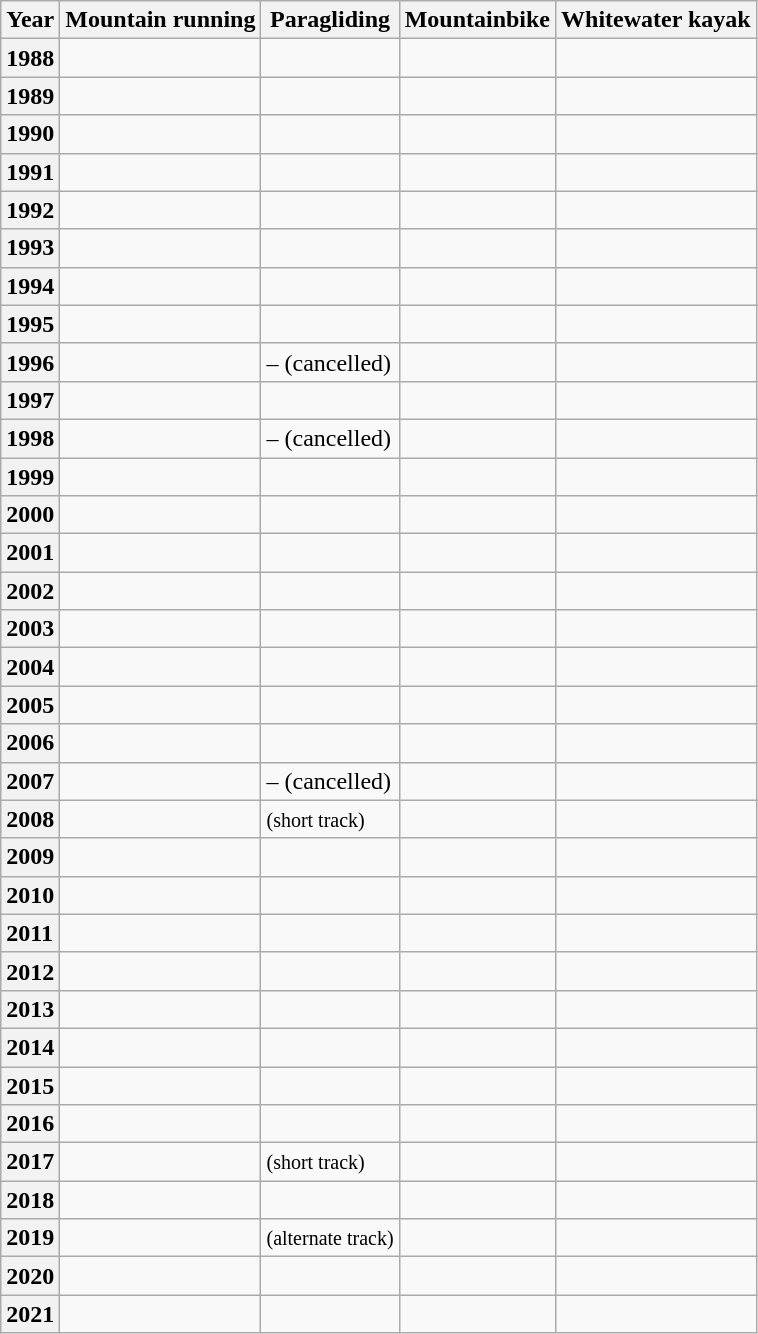<table class="wikitable" style="text-align: left;">
<tr class="hintergrundfarbe5">
<th>Year</th>
<th> Mountain running</th>
<th> Paragliding</th>
<th> Mountainbike</th>
<th> Whitewater kayak</th>
</tr>
<tr>
<th class="hintergrundfarbe5" style="text-align: left;">1988</th>
<td></td>
<td></td>
<td></td>
<td></td>
</tr>
<tr>
<th class="hintergrundfarbe5" style="text-align: left;">1989</th>
<td></td>
<td></td>
<td></td>
<td></td>
</tr>
<tr>
<th class="hintergrundfarbe5" style="text-align: left;">1990</th>
<td></td>
<td></td>
<td></td>
<td></td>
</tr>
<tr>
<th class="hintergrundfarbe5" style="text-align: left;">1991</th>
<td></td>
<td></td>
<td></td>
<td></td>
</tr>
<tr>
<th class="hintergrundfarbe5" style="text-align: left;">1992</th>
<td></td>
<td></td>
<td></td>
<td></td>
</tr>
<tr>
<th class="hintergrundfarbe5" style="text-align: left;">1993</th>
<td></td>
<td></td>
<td></td>
<td></td>
</tr>
<tr>
<th class="hintergrundfarbe5" style="text-align: left;">1994</th>
<td></td>
<td></td>
<td></td>
<td></td>
</tr>
<tr>
<th class="hintergrundfarbe5" style="text-align: left;">1995</th>
<td></td>
<td></td>
<td></td>
<td></td>
</tr>
<tr>
<th class="hintergrundfarbe5" style="text-align: left;">1996</th>
<td></td>
<td>– (cancelled)</td>
<td></td>
<td></td>
</tr>
<tr>
<th class="hintergrundfarbe5" style="text-align: left;">1997</th>
<td></td>
<td></td>
<td></td>
<td></td>
</tr>
<tr>
<th class="hintergrundfarbe5" style="text-align: left;">1998</th>
<td></td>
<td>– (cancelled)</td>
<td></td>
<td></td>
</tr>
<tr>
<th class="hintergrundfarbe5" style="text-align: left;">1999</th>
<td></td>
<td></td>
<td></td>
<td></td>
</tr>
<tr>
<th class="hintergrundfarbe5" style="text-align: left;">2000</th>
<td></td>
<td></td>
<td></td>
<td></td>
</tr>
<tr>
<th class="hintergrundfarbe5" style="text-align: left;">2001</th>
<td></td>
<td></td>
<td></td>
<td></td>
</tr>
<tr>
<th class="hintergrundfarbe5" style="text-align: left;">2002</th>
<td></td>
<td></td>
<td></td>
<td></td>
</tr>
<tr>
<th class="hintergrundfarbe5" style="text-align: left;">2003</th>
<td></td>
<td></td>
<td></td>
<td></td>
</tr>
<tr>
<th class="hintergrundfarbe5" style="text-align: left;">2004</th>
<td></td>
<td></td>
<td></td>
<td></td>
</tr>
<tr>
<th class="hintergrundfarbe5" style="text-align: left;">2005</th>
<td></td>
<td></td>
<td></td>
<td></td>
</tr>
<tr>
<th class="hintergrundfarbe5" style="text-align: left;">2006</th>
<td></td>
<td></td>
<td></td>
<td></td>
</tr>
<tr>
<th class="hintergrundfarbe5" style="text-align: left;">2007</th>
<td></td>
<td>– (cancelled)</td>
<td></td>
<td></td>
</tr>
<tr>
<th class="hintergrundfarbe5" style="text-align: left;">2008</th>
<td></td>
<td> <small>(short track)</small></td>
<td></td>
<td></td>
</tr>
<tr>
<th class="hintergrundfarbe5" style="text-align: left;">2009</th>
<td></td>
<td></td>
<td></td>
<td></td>
</tr>
<tr>
<th class="hintergrundfarbe5" style="text-align: left;">2010</th>
<td></td>
<td></td>
<td></td>
<td></td>
</tr>
<tr>
<th class="hintergrundfarbe5" style="text-align: left;">2011</th>
<td></td>
<td></td>
<td></td>
<td></td>
</tr>
<tr>
<th class="hintergrundfarbe5" style="text-align: left;">2012</th>
<td></td>
<td></td>
<td></td>
<td></td>
</tr>
<tr>
<th class="hintergrundfarbe5" style="text-align: left;">2013</th>
<td></td>
<td></td>
<td></td>
<td></td>
</tr>
<tr>
<th class="hintergrundfarbe5" style="text-align: left;">2014</th>
<td></td>
<td></td>
<td></td>
<td></td>
</tr>
<tr>
<th class="hintergrundfarbe5" style="text-align: left;">2015</th>
<td></td>
<td></td>
<td></td>
<td></td>
</tr>
<tr>
<th class="hintergrundfarbe5" style="text-align: left;">2016</th>
<td></td>
<td></td>
<td></td>
<td></td>
</tr>
<tr>
<th class="hintergrundfarbe5" style="text-align: left;">2017</th>
<td></td>
<td> <small>(short track)</small></td>
<td></td>
<td></td>
</tr>
<tr>
<th class="hintergrundfarbe5" style="text-align: left;">2018</th>
<td></td>
<td></td>
<td></td>
<td></td>
</tr>
<tr>
<th class="hintergrundfarbe5" style="text-align: left;">2019</th>
<td></td>
<td> <small>(alternate track)</small></td>
<td></td>
<td></td>
</tr>
<tr>
<th class="hintergrundfarbe5" style="text-align: left;">2020</th>
<td></td>
<td></td>
<td></td>
<td></td>
</tr>
<tr>
<th>2021</th>
<td></td>
<td></td>
<td></td>
<td></td>
</tr>
</table>
